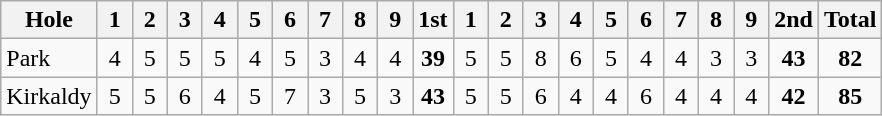<table class="wikitable" style="text-align:center">
<tr>
<th>Hole</th>
<th> 1 </th>
<th> 2 </th>
<th> 3 </th>
<th> 4 </th>
<th> 5 </th>
<th> 6 </th>
<th> 7 </th>
<th> 8 </th>
<th> 9 </th>
<th>1st</th>
<th> 1 </th>
<th> 2 </th>
<th> 3 </th>
<th> 4 </th>
<th> 5 </th>
<th> 6 </th>
<th> 7 </th>
<th> 8 </th>
<th> 9 </th>
<th>2nd</th>
<th>Total</th>
</tr>
<tr>
<td align=left> Park</td>
<td>4</td>
<td>5</td>
<td>5</td>
<td>5</td>
<td>4</td>
<td>5</td>
<td>3</td>
<td>4</td>
<td>4</td>
<td><strong>39</strong></td>
<td>5</td>
<td>5</td>
<td>8</td>
<td>6</td>
<td>5</td>
<td>4</td>
<td>4</td>
<td>3</td>
<td>3</td>
<td><strong>43</strong></td>
<td><strong>82</strong></td>
</tr>
<tr>
<td align=left> Kirkaldy</td>
<td>5</td>
<td>5</td>
<td>6</td>
<td>4</td>
<td>5</td>
<td>7</td>
<td>3</td>
<td>5</td>
<td>3</td>
<td><strong>43</strong></td>
<td>5</td>
<td>5</td>
<td>6</td>
<td>4</td>
<td>4</td>
<td>6</td>
<td>4</td>
<td>4</td>
<td>4</td>
<td><strong>42</strong></td>
<td><strong>85</strong></td>
</tr>
</table>
